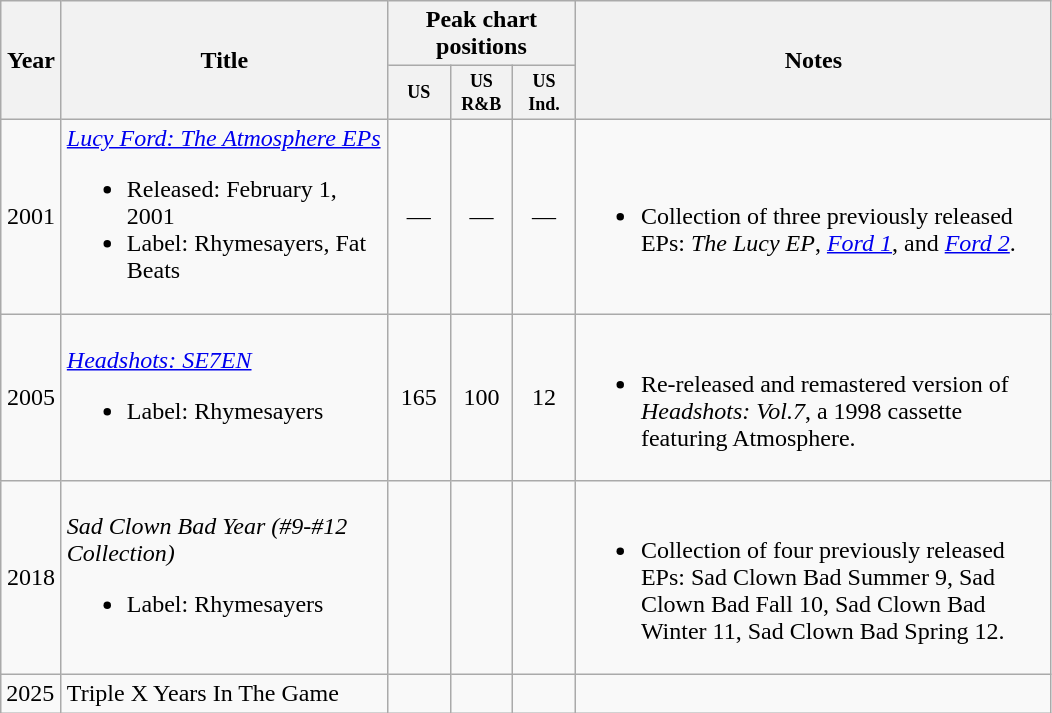<table class="wikitable">
<tr>
<th rowspan="2" width="33">Year</th>
<th width="210" rowspan="2">Title</th>
<th colspan="3">Peak chart positions</th>
<th rowspan="2" width="310">Notes</th>
</tr>
<tr>
<th style="width:3em;font-size:75%">US<br></th>
<th style="width:3em;font-size:75%">US<br>R&B<br></th>
<th style="width:3em;font-size:75%">US<br>Ind.<br></th>
</tr>
<tr>
<td align="center">2001</td>
<td><em><a href='#'>Lucy Ford: The Atmosphere EPs</a></em><br><ul><li>Released: February 1, 2001</li><li>Label: Rhymesayers, Fat Beats</li></ul></td>
<td align="center">—</td>
<td align="center">—</td>
<td align="center">—</td>
<td><br><ul><li>Collection of three previously released EPs: <em>The Lucy EP</em>, <em><a href='#'>Ford 1</a></em>, and <em><a href='#'>Ford 2</a></em>.</li></ul></td>
</tr>
<tr>
<td align="center">2005</td>
<td><em><a href='#'>Headshots: SE7EN</a></em><br><ul><li>Label: Rhymesayers</li></ul></td>
<td align="center">165</td>
<td align="center">100</td>
<td align="center">12</td>
<td><br><ul><li>Re-released and remastered version of <em>Headshots: Vol.7</em>, a 1998 cassette featuring Atmosphere.</li></ul></td>
</tr>
<tr>
<td align="center">2018</td>
<td><em>Sad Clown Bad Year (#9-#12 Collection)</em><br><ul><li>Label: Rhymesayers</li></ul></td>
<td></td>
<td></td>
<td></td>
<td><br><ul><li>Collection of four previously released EPs: Sad Clown Bad Summer 9, Sad Clown Bad Fall 10, Sad Clown Bad Winter 11, Sad Clown Bad Spring 12.</li></ul></td>
</tr>
<tr>
<td>2025</td>
<td>Triple X Years In The Game</td>
<td></td>
<td></td>
<td></td>
<td></td>
</tr>
</table>
